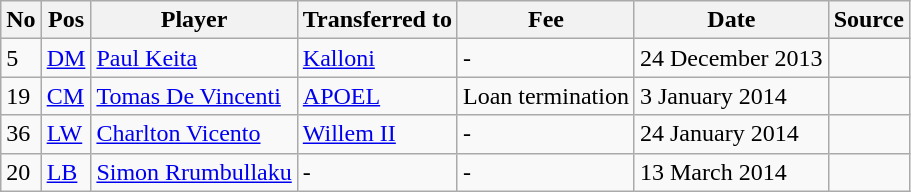<table class="wikitable">
<tr>
<th>No</th>
<th>Pos</th>
<th>Player</th>
<th>Transferred to</th>
<th>Fee</th>
<th>Date</th>
<th>Source</th>
</tr>
<tr>
<td>5</td>
<td><a href='#'>DM</a></td>
<td><a href='#'>Paul Keita</a></td>
<td><a href='#'>Kalloni</a></td>
<td>-</td>
<td>24 December 2013</td>
<td></td>
</tr>
<tr>
<td>19</td>
<td><a href='#'>CM</a></td>
<td><a href='#'>Tomas De Vincenti</a></td>
<td><a href='#'>APOEL</a></td>
<td>Loan termination</td>
<td>3 January 2014</td>
<td></td>
</tr>
<tr>
<td>36</td>
<td><a href='#'>LW</a></td>
<td><a href='#'>Charlton Vicento</a></td>
<td><a href='#'>Willem II</a></td>
<td>-</td>
<td>24 January 2014</td>
<td></td>
</tr>
<tr>
<td>20</td>
<td><a href='#'>LB</a></td>
<td><a href='#'>Simon Rrumbullaku</a></td>
<td>-</td>
<td>-</td>
<td>13 March 2014</td>
<td></td>
</tr>
</table>
